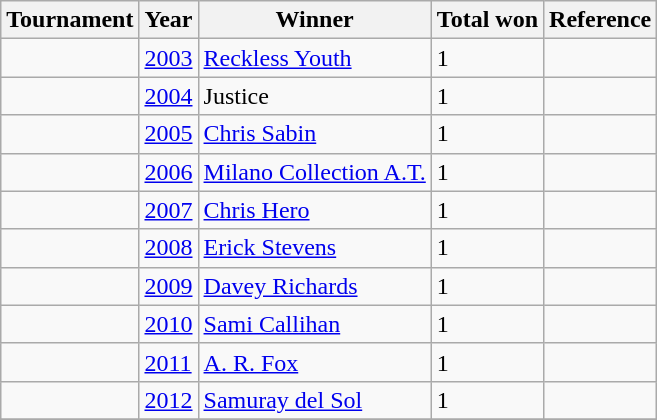<table class="wikitable sortable">
<tr>
<th>Tournament</th>
<th>Year</th>
<th>Winner</th>
<th>Total won</th>
<th>Reference</th>
</tr>
<tr>
<td></td>
<td><a href='#'>2003</a></td>
<td><a href='#'>Reckless Youth</a></td>
<td>1</td>
<td></td>
</tr>
<tr>
<td></td>
<td><a href='#'>2004</a></td>
<td>Justice</td>
<td>1</td>
<td></td>
</tr>
<tr>
<td></td>
<td><a href='#'>2005</a></td>
<td><a href='#'>Chris Sabin</a></td>
<td>1</td>
<td></td>
</tr>
<tr>
<td></td>
<td><a href='#'>2006</a></td>
<td><a href='#'>Milano Collection A.T.</a></td>
<td>1</td>
<td></td>
</tr>
<tr>
<td></td>
<td><a href='#'>2007</a></td>
<td><a href='#'>Chris Hero</a></td>
<td>1</td>
<td></td>
</tr>
<tr>
<td></td>
<td><a href='#'>2008</a></td>
<td><a href='#'>Erick Stevens</a></td>
<td>1</td>
<td></td>
</tr>
<tr>
<td></td>
<td><a href='#'>2009</a></td>
<td><a href='#'>Davey Richards</a></td>
<td>1</td>
<td></td>
</tr>
<tr>
<td></td>
<td><a href='#'>2010</a></td>
<td><a href='#'>Sami Callihan</a></td>
<td>1</td>
<td></td>
</tr>
<tr>
<td></td>
<td><a href='#'>2011</a></td>
<td><a href='#'>A. R. Fox</a></td>
<td>1</td>
<td></td>
</tr>
<tr>
<td></td>
<td><a href='#'>2012</a></td>
<td><a href='#'>Samuray del Sol</a></td>
<td>1</td>
<td></td>
</tr>
<tr>
</tr>
</table>
